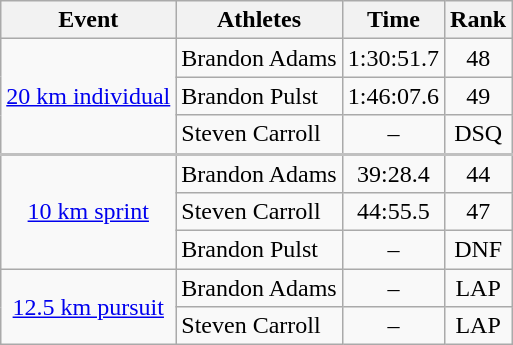<table class="wikitable" border="1">
<tr>
<th>Event</th>
<th>Athletes</th>
<th>Time</th>
<th>Rank</th>
</tr>
<tr align=center>
<td rowspan=3><a href='#'>20 km individual</a></td>
<td align=left>Brandon Adams</td>
<td>1:30:51.7</td>
<td>48</td>
</tr>
<tr align=center>
<td align=left>Brandon Pulst</td>
<td>1:46:07.6</td>
<td>49</td>
</tr>
<tr align=center style="border-bottom:2px solid silver;">
<td align=left>Steven Carroll</td>
<td>–</td>
<td>DSQ</td>
</tr>
<tr align=center>
<td rowspan=3><a href='#'>10 km sprint</a></td>
<td align=left>Brandon Adams</td>
<td>39:28.4</td>
<td>44</td>
</tr>
<tr align=center>
<td align=left>Steven Carroll</td>
<td>44:55.5</td>
<td>47</td>
</tr>
<tr align=center>
<td align=left>Brandon Pulst</td>
<td>–</td>
<td>DNF</td>
</tr>
<tr align=center>
<td rowspan=2><a href='#'>12.5 km pursuit</a></td>
<td align=left>Brandon Adams</td>
<td>–</td>
<td>LAP</td>
</tr>
<tr align=center>
<td align=left>Steven Carroll</td>
<td>–</td>
<td>LAP</td>
</tr>
</table>
